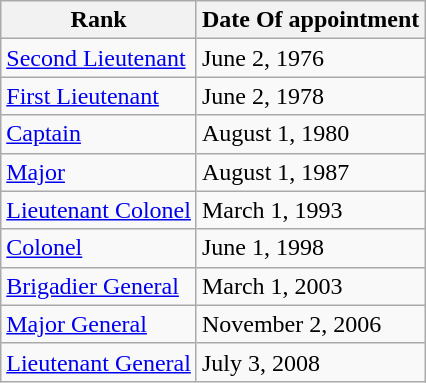<table class="wikitable" border="1">
<tr>
<th>Rank</th>
<th>Date Of appointment</th>
</tr>
<tr>
<td> <a href='#'>Second Lieutenant</a></td>
<td>June 2, 1976</td>
</tr>
<tr>
<td> <a href='#'>First Lieutenant</a></td>
<td>June 2, 1978</td>
</tr>
<tr>
<td> <a href='#'>Captain</a></td>
<td>August 1, 1980</td>
</tr>
<tr>
<td> <a href='#'>Major</a></td>
<td>August 1, 1987</td>
</tr>
<tr>
<td> <a href='#'>Lieutenant Colonel</a></td>
<td>March 1, 1993</td>
</tr>
<tr>
<td> <a href='#'>Colonel</a></td>
<td>June 1, 1998</td>
</tr>
<tr>
<td> <a href='#'>Brigadier General</a></td>
<td>March 1, 2003</td>
</tr>
<tr>
<td> <a href='#'>Major General</a></td>
<td>November 2, 2006</td>
</tr>
<tr>
<td> <a href='#'>Lieutenant General</a></td>
<td>July 3, 2008</td>
</tr>
</table>
